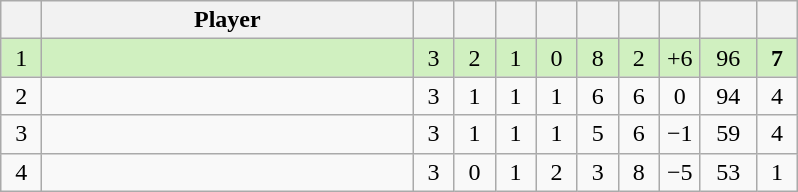<table class="wikitable" style="text-align:center; margin: 1em auto 1em auto, align:left">
<tr>
<th width=20></th>
<th width=240>Player</th>
<th width=20></th>
<th width=20></th>
<th width=20></th>
<th width=20></th>
<th width=20></th>
<th width=20></th>
<th width=20></th>
<th width=30></th>
<th width=20></th>
</tr>
<tr style="background:#D0F0C0;">
<td>1</td>
<td align=left></td>
<td>3</td>
<td>2</td>
<td>1</td>
<td>0</td>
<td>8</td>
<td>2</td>
<td>+6</td>
<td>96</td>
<td><strong>7</strong></td>
</tr>
<tr style=>
<td>2</td>
<td align=left></td>
<td>3</td>
<td>1</td>
<td>1</td>
<td>1</td>
<td>6</td>
<td>6</td>
<td>0</td>
<td>94</td>
<td>4</td>
</tr>
<tr style=>
<td>3</td>
<td align=left></td>
<td>3</td>
<td>1</td>
<td>1</td>
<td>1</td>
<td>5</td>
<td>6</td>
<td>−1</td>
<td>59</td>
<td>4</td>
</tr>
<tr style=>
<td>4</td>
<td align=left></td>
<td>3</td>
<td>0</td>
<td>1</td>
<td>2</td>
<td>3</td>
<td>8</td>
<td>−5</td>
<td>53</td>
<td>1</td>
</tr>
</table>
